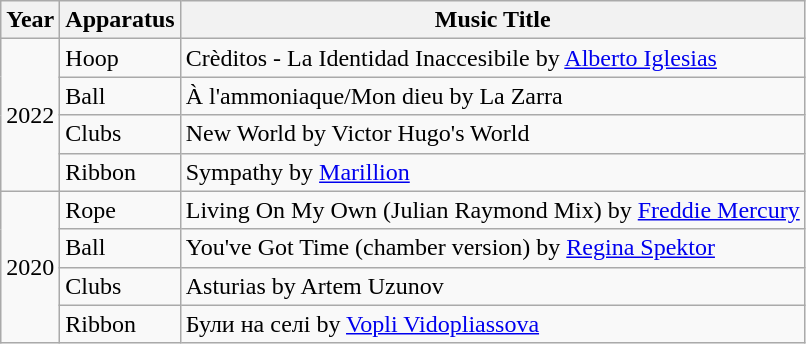<table class="wikitable">
<tr>
<th>Year</th>
<th>Apparatus</th>
<th>Music Title</th>
</tr>
<tr>
<td rowspan="4">2022</td>
<td>Hoop</td>
<td>Crèditos - La Identidad Inaccesibile by <a href='#'>Alberto Iglesias</a></td>
</tr>
<tr>
<td>Ball</td>
<td>À l'ammoniaque/Mon dieu by La Zarra</td>
</tr>
<tr>
<td>Clubs</td>
<td>New World by Victor Hugo's World</td>
</tr>
<tr>
<td>Ribbon</td>
<td>Sympathy by <a href='#'>Marillion</a></td>
</tr>
<tr>
<td rowspan="4">2020</td>
<td>Rope</td>
<td>Living On My Own (Julian Raymond Mix) by <a href='#'>Freddie Mercury</a></td>
</tr>
<tr>
<td>Ball</td>
<td>You've Got Time (chamber version) by <a href='#'>Regina Spektor</a></td>
</tr>
<tr>
<td>Clubs</td>
<td>Asturias by Artem Uzunov</td>
</tr>
<tr>
<td>Ribbon</td>
<td>Були на селі by <a href='#'>Vopli Vidopliassova</a></td>
</tr>
</table>
